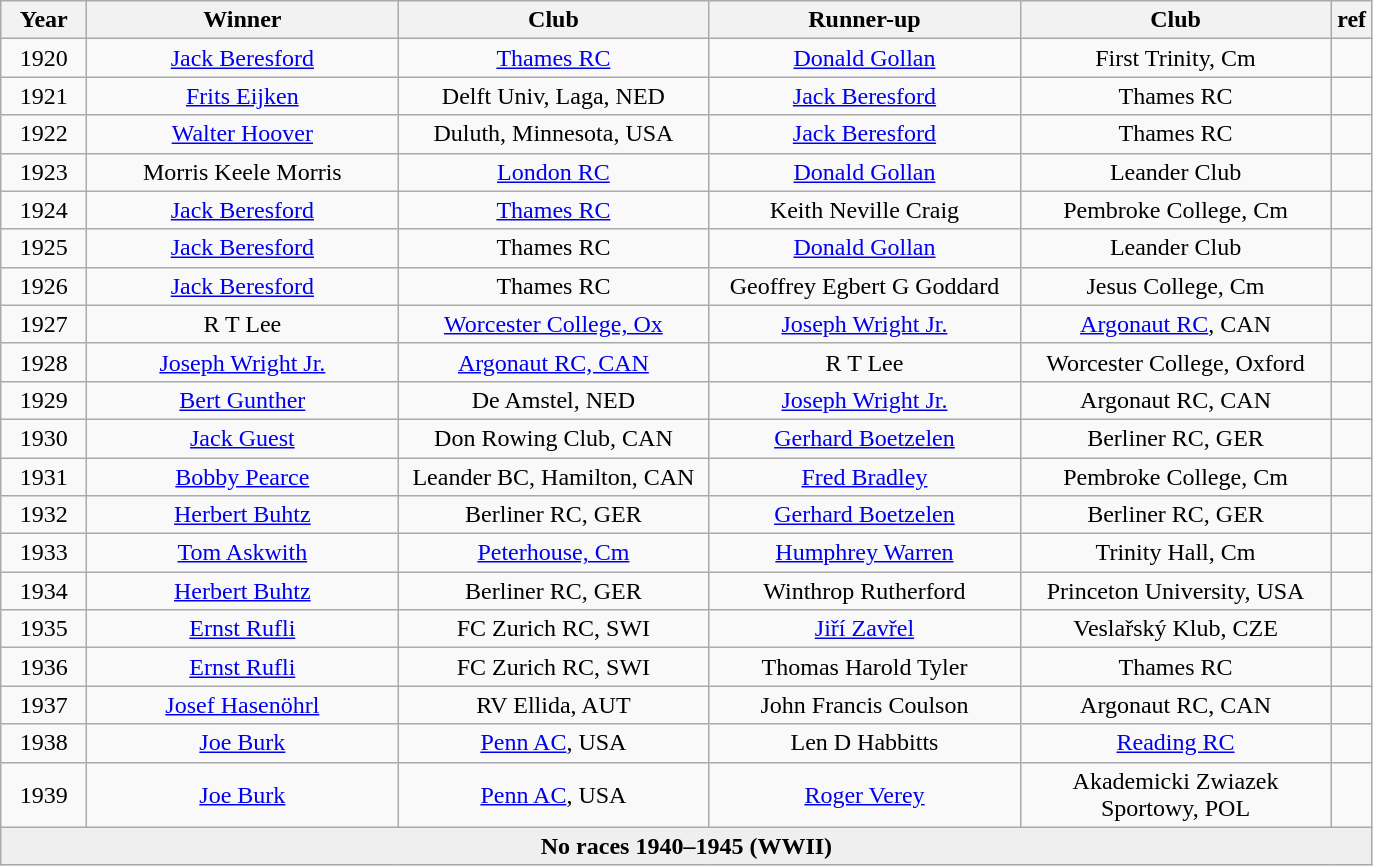<table class="wikitable" style="text-align:center">
<tr>
<th width=50>Year</th>
<th width=200>Winner</th>
<th width=200>Club</th>
<th width=200>Runner-up</th>
<th width=200>Club</th>
<th width=20>ref</th>
</tr>
<tr>
<td>1920</td>
<td><a href='#'>Jack Beresford</a></td>
<td><a href='#'>Thames RC</a></td>
<td><a href='#'>Donald Gollan</a></td>
<td>First Trinity, Cm</td>
<td></td>
</tr>
<tr>
<td>1921</td>
<td><a href='#'>Frits Eijken</a></td>
<td>Delft Univ, Laga, NED</td>
<td><a href='#'>Jack Beresford</a></td>
<td>Thames RC</td>
<td></td>
</tr>
<tr>
<td>1922</td>
<td><a href='#'>Walter Hoover</a></td>
<td>Duluth, Minnesota, USA</td>
<td><a href='#'>Jack Beresford</a></td>
<td>Thames RC</td>
<td></td>
</tr>
<tr>
<td>1923</td>
<td>Morris Keele Morris</td>
<td><a href='#'>London RC</a></td>
<td><a href='#'>Donald Gollan</a></td>
<td>Leander Club</td>
<td></td>
</tr>
<tr>
<td>1924</td>
<td><a href='#'>Jack Beresford</a></td>
<td><a href='#'>Thames RC</a></td>
<td>Keith Neville Craig</td>
<td>Pembroke College, Cm</td>
<td></td>
</tr>
<tr>
<td>1925</td>
<td><a href='#'>Jack Beresford</a></td>
<td>Thames RC</td>
<td><a href='#'>Donald Gollan</a></td>
<td>Leander Club</td>
<td></td>
</tr>
<tr>
<td>1926</td>
<td><a href='#'>Jack Beresford</a></td>
<td>Thames RC</td>
<td>Geoffrey Egbert G Goddard</td>
<td>Jesus College, Cm</td>
<td></td>
</tr>
<tr>
<td>1927</td>
<td>R T Lee</td>
<td><a href='#'>Worcester College, Ox</a></td>
<td><a href='#'>Joseph Wright Jr.</a></td>
<td><a href='#'>Argonaut RC</a>, CAN</td>
<td></td>
</tr>
<tr>
<td>1928</td>
<td><a href='#'>Joseph Wright Jr.</a></td>
<td><a href='#'>Argonaut RC, CAN</a></td>
<td>R T Lee</td>
<td>Worcester College, Oxford</td>
<td></td>
</tr>
<tr>
<td>1929</td>
<td><a href='#'>Bert Gunther</a></td>
<td>De Amstel, NED</td>
<td><a href='#'>Joseph Wright Jr.</a></td>
<td>Argonaut RC, CAN</td>
<td></td>
</tr>
<tr>
<td>1930</td>
<td><a href='#'>Jack Guest</a></td>
<td>Don Rowing Club, CAN</td>
<td><a href='#'>Gerhard Boetzelen</a></td>
<td>Berliner RC, GER</td>
<td></td>
</tr>
<tr>
<td>1931</td>
<td><a href='#'>Bobby Pearce</a></td>
<td>Leander BC, Hamilton, CAN</td>
<td><a href='#'>Fred Bradley</a></td>
<td>Pembroke College, Cm</td>
<td></td>
</tr>
<tr>
<td>1932</td>
<td><a href='#'>Herbert Buhtz</a></td>
<td>Berliner RC, GER</td>
<td><a href='#'>Gerhard Boetzelen</a></td>
<td>Berliner RC, GER</td>
<td></td>
</tr>
<tr>
<td>1933</td>
<td><a href='#'>Tom Askwith</a></td>
<td><a href='#'>Peterhouse, Cm</a></td>
<td><a href='#'>Humphrey Warren</a></td>
<td>Trinity Hall, Cm</td>
<td></td>
</tr>
<tr>
<td>1934</td>
<td><a href='#'>Herbert Buhtz</a></td>
<td>Berliner RC, GER</td>
<td>Winthrop Rutherford</td>
<td>Princeton University, USA</td>
<td></td>
</tr>
<tr>
<td>1935</td>
<td><a href='#'>Ernst Rufli</a></td>
<td>FC Zurich RC, SWI</td>
<td><a href='#'>Jiří Zavřel</a></td>
<td>Veslařský Klub, CZE</td>
<td></td>
</tr>
<tr>
<td>1936</td>
<td><a href='#'>Ernst Rufli</a></td>
<td>FC Zurich RC, SWI</td>
<td>Thomas Harold Tyler</td>
<td>Thames RC</td>
<td></td>
</tr>
<tr>
<td>1937</td>
<td><a href='#'>Josef Hasenöhrl</a></td>
<td>RV Ellida, AUT</td>
<td>John Francis Coulson</td>
<td>Argonaut RC, CAN</td>
<td></td>
</tr>
<tr>
<td>1938</td>
<td><a href='#'>Joe Burk</a></td>
<td><a href='#'>Penn AC</a>, USA</td>
<td>Len D Habbitts</td>
<td><a href='#'>Reading RC</a></td>
<td></td>
</tr>
<tr>
<td>1939</td>
<td><a href='#'>Joe Burk</a></td>
<td><a href='#'>Penn AC</a>, USA</td>
<td><a href='#'>Roger Verey</a></td>
<td>Akademicki Zwiazek Sportowy, POL</td>
<td></td>
</tr>
<tr>
<th style="background:#efefef;" colspan=6>No races 1940–1945 (WWII)</th>
</tr>
</table>
